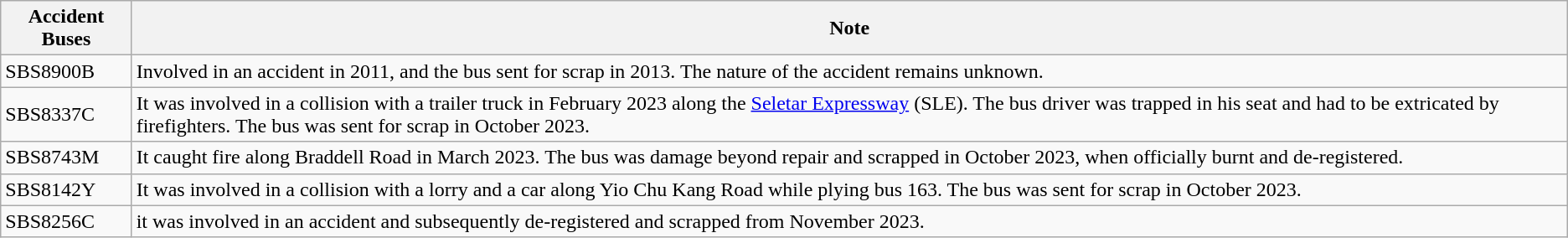<table class="wikitable">
<tr>
<th>Accident Buses</th>
<th>Note</th>
</tr>
<tr>
<td>SBS8900B</td>
<td>Involved in an accident in 2011, and the bus sent for scrap in 2013. The nature of the accident remains unknown.</td>
</tr>
<tr>
<td>SBS8337C</td>
<td>It was involved in a collision with a trailer truck in February 2023 along the <a href='#'>Seletar Expressway</a> (SLE). The bus driver was trapped in his seat and had to be extricated by firefighters. The bus was sent for scrap in October 2023.</td>
</tr>
<tr>
<td>SBS8743M</td>
<td>It caught fire along Braddell Road in March 2023. The bus was damage beyond repair and scrapped in October 2023, when officially burnt and de-registered.</td>
</tr>
<tr>
<td>SBS8142Y</td>
<td>It was involved in a collision with a lorry and a car along Yio Chu Kang Road while plying bus 163. The bus was sent for scrap in October 2023.</td>
</tr>
<tr>
<td>SBS8256C</td>
<td>it was involved in an accident and subsequently de-registered and scrapped from November 2023.</td>
</tr>
</table>
